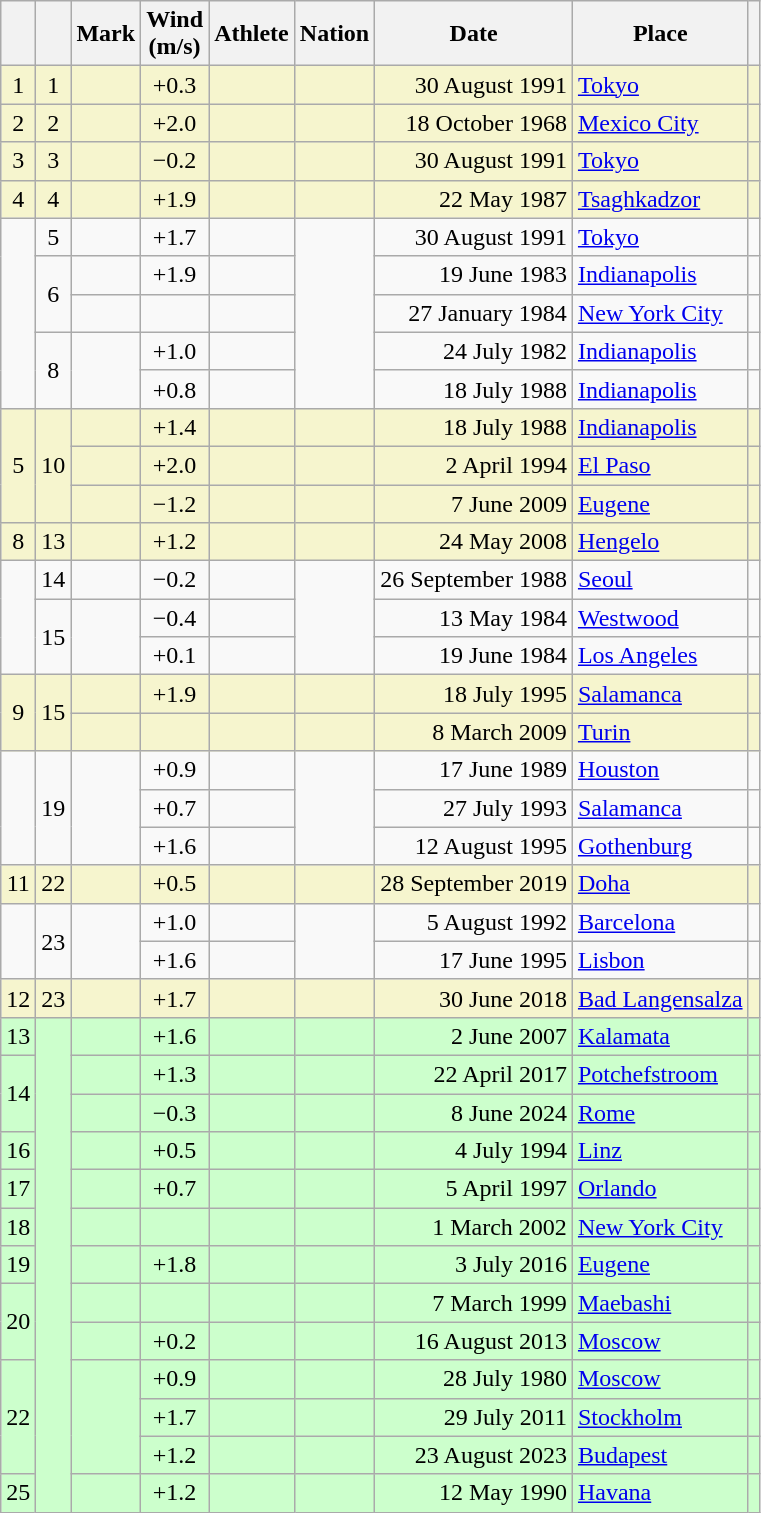<table class="wikitable sortable">
<tr>
<th></th>
<th></th>
<th>Mark</th>
<th>Wind<br>(m/s)</th>
<th>Athlete</th>
<th>Nation</th>
<th>Date</th>
<th>Place</th>
<th class="unsortable"></th>
</tr>
<tr bgcolor="#f6F5CE">
<td align="center">1</td>
<td align="center">1</td>
<td></td>
<td align="center">+0.3</td>
<td></td>
<td></td>
<td align="right">30 August 1991</td>
<td><a href='#'>Tokyo</a></td>
<td></td>
</tr>
<tr bgcolor="#f6F5CE">
<td align="center">2</td>
<td align="center">2</td>
<td> </td>
<td align="center">+2.0</td>
<td></td>
<td></td>
<td align="right">18 October 1968</td>
<td><a href='#'>Mexico City</a></td>
<td></td>
</tr>
<tr bgcolor="#f6F5CE">
<td align="center">3</td>
<td align="center">3</td>
<td></td>
<td align="center">−0.2</td>
<td></td>
<td></td>
<td align="right">30 August 1991</td>
<td><a href='#'>Tokyo</a></td>
<td></td>
</tr>
<tr bgcolor="#f6F5CE">
<td align="center">4</td>
<td align="center">4</td>
<td> </td>
<td align="center">+1.9</td>
<td></td>
<td></td>
<td align="right">22 May 1987</td>
<td><a href='#'>Tsaghkadzor</a></td>
<td></td>
</tr>
<tr>
<td rowspan=5></td>
<td align="center">5</td>
<td></td>
<td align="center">+1.7</td>
<td></td>
<td rowspan=5></td>
<td align="right">30 August 1991</td>
<td><a href='#'>Tokyo</a></td>
<td></td>
</tr>
<tr>
<td rowspan=2 align="center">6</td>
<td></td>
<td align="center">+1.9</td>
<td></td>
<td align="right">19 June 1983</td>
<td><a href='#'>Indianapolis</a></td>
<td></td>
</tr>
<tr>
<td> </td>
<td></td>
<td></td>
<td align="right">27 January 1984</td>
<td><a href='#'>New York City</a></td>
<td></td>
</tr>
<tr>
<td rowspan=2 align="center">8</td>
<td rowspan=2></td>
<td align="center">+1.0</td>
<td></td>
<td align="right">24 July 1982</td>
<td><a href='#'>Indianapolis</a></td>
<td></td>
</tr>
<tr>
<td align="center">+0.8</td>
<td></td>
<td align="right">18 July 1988</td>
<td><a href='#'>Indianapolis</a></td>
<td></td>
</tr>
<tr bgcolor="#f6F5CE">
<td rowspan=3 align="center">5</td>
<td rowspan=3 align="center">10</td>
<td></td>
<td align="center">+1.4</td>
<td></td>
<td></td>
<td align="right">18 July 1988</td>
<td><a href='#'>Indianapolis</a></td>
<td></td>
</tr>
<tr bgcolor="#f6F5CE">
<td> </td>
<td align="center">+2.0</td>
<td></td>
<td></td>
<td align="right">2 April 1994</td>
<td><a href='#'>El Paso</a></td>
<td></td>
</tr>
<tr bgcolor="#f6F5CE">
<td></td>
<td align="center">−1.2</td>
<td></td>
<td></td>
<td align="right">7 June 2009</td>
<td><a href='#'>Eugene</a></td>
<td></td>
</tr>
<tr bgcolor="#f6F5CE">
<td align="center">8</td>
<td align="center">13</td>
<td></td>
<td align="center">+1.2</td>
<td></td>
<td></td>
<td align="right">24 May 2008</td>
<td><a href='#'>Hengelo</a></td>
<td></td>
</tr>
<tr>
<td rowspan=3></td>
<td align="center">14</td>
<td></td>
<td align="center">−0.2</td>
<td></td>
<td rowspan=3></td>
<td align="right">26 September 1988</td>
<td><a href='#'>Seoul</a></td>
<td></td>
</tr>
<tr>
<td rowspan=2 align="center">15</td>
<td rowspan=2></td>
<td align="center">−0.4</td>
<td></td>
<td align="right">13 May 1984</td>
<td><a href='#'>Westwood</a></td>
<td></td>
</tr>
<tr>
<td align="center">+0.1</td>
<td></td>
<td align="right">19 June 1984</td>
<td><a href='#'>Los Angeles</a></td>
<td></td>
</tr>
<tr bgcolor="#f6F5CE">
<td rowspan=2 align="center">9</td>
<td rowspan=2 align="center">15</td>
<td></td>
<td align="center">+1.9</td>
<td></td>
<td></td>
<td align="right">18 July 1995</td>
<td><a href='#'>Salamanca</a></td>
<td></td>
</tr>
<tr bgcolor="#f6F5CE">
<td> </td>
<td></td>
<td></td>
<td></td>
<td align="right">8 March 2009</td>
<td><a href='#'>Turin</a></td>
<td></td>
</tr>
<tr>
<td rowspan=3></td>
<td rowspan=3 align="center">19</td>
<td rowspan=3></td>
<td align="center">+0.9</td>
<td></td>
<td rowspan=3></td>
<td align="right">17 June 1989</td>
<td><a href='#'>Houston</a></td>
<td></td>
</tr>
<tr>
<td align="center">+0.7</td>
<td></td>
<td align="right">27 July 1993</td>
<td><a href='#'>Salamanca</a></td>
<td></td>
</tr>
<tr>
<td align="center">+1.6</td>
<td></td>
<td align="right">12 August 1995</td>
<td><a href='#'>Gothenburg</a></td>
<td></td>
</tr>
<tr bgcolor="#f6F5CE">
<td align="center">11</td>
<td align="center">22</td>
<td></td>
<td align="center">+0.5</td>
<td></td>
<td></td>
<td align="right">28 September 2019</td>
<td><a href='#'>Doha</a></td>
<td></td>
</tr>
<tr>
<td rowspan=2></td>
<td rowspan=2 align="center">23</td>
<td rowspan=2></td>
<td align="center">+1.0</td>
<td></td>
<td rowspan=2></td>
<td align="right">5 August 1992</td>
<td><a href='#'>Barcelona</a></td>
<td></td>
</tr>
<tr>
<td align="center">+1.6</td>
<td></td>
<td align="right">17 June 1995</td>
<td><a href='#'>Lisbon</a></td>
<td></td>
</tr>
<tr bgcolor="#f6F5CE">
<td align="center">12</td>
<td align="center">23</td>
<td></td>
<td align="center">+1.7</td>
<td></td>
<td></td>
<td align="right">30 June 2018</td>
<td><a href='#'>Bad Langensalza</a></td>
<td></td>
</tr>
<tr bgcolor=#CCFFCC>
<td align="center">13</td>
<td rowspan=13></td>
<td></td>
<td align="center">+1.6</td>
<td></td>
<td></td>
<td align="right">2 June 2007</td>
<td><a href='#'>Kalamata</a></td>
<td></td>
</tr>
<tr bgcolor=#CCFFCC>
<td rowspan=2 align="center">14</td>
<td> </td>
<td align="center">+1.3</td>
<td></td>
<td></td>
<td align="right">22 April 2017</td>
<td><a href='#'>Potchefstroom</a></td>
<td></td>
</tr>
<tr bgcolor=#CCFFCC>
<td></td>
<td align="center">−0.3</td>
<td></td>
<td></td>
<td align="right">8 June 2024</td>
<td><a href='#'>Rome</a></td>
<td></td>
</tr>
<tr bgcolor=#CCFFCC>
<td align="center">16</td>
<td></td>
<td align="center">+0.5</td>
<td></td>
<td></td>
<td align="right">4 July 1994</td>
<td><a href='#'>Linz</a></td>
<td></td>
</tr>
<tr bgcolor=#CCFFCC>
<td align="center">17</td>
<td></td>
<td align="center">+0.7</td>
<td></td>
<td></td>
<td align="right">5 April 1997</td>
<td><a href='#'>Orlando</a></td>
<td></td>
</tr>
<tr bgcolor=#CCFFCC>
<td align="center">18</td>
<td> </td>
<td></td>
<td></td>
<td></td>
<td align="right">1 March 2002</td>
<td><a href='#'>New York City</a></td>
<td></td>
</tr>
<tr bgcolor=#CCFFCC>
<td align="center">19</td>
<td></td>
<td align="center">+1.8</td>
<td></td>
<td></td>
<td align="right">3 July 2016</td>
<td><a href='#'>Eugene</a></td>
<td></td>
</tr>
<tr bgcolor=#CCFFCC>
<td rowspan=2 align="center">20</td>
<td> </td>
<td></td>
<td></td>
<td></td>
<td align="right">7 March 1999</td>
<td><a href='#'>Maebashi</a></td>
<td></td>
</tr>
<tr bgcolor=#CCFFCC>
<td></td>
<td align="center">+0.2</td>
<td></td>
<td></td>
<td align="right">16 August 2013</td>
<td><a href='#'>Moscow</a></td>
<td></td>
</tr>
<tr bgcolor=#CCFFCC>
<td rowspan=3 align="center">22</td>
<td rowspan=3></td>
<td align="center">+0.9</td>
<td></td>
<td></td>
<td align="right">28 July 1980</td>
<td><a href='#'>Moscow</a></td>
<td></td>
</tr>
<tr bgcolor=#CCFFCC>
<td align="center">+1.7</td>
<td></td>
<td></td>
<td align="right">29 July 2011</td>
<td><a href='#'>Stockholm</a></td>
<td></td>
</tr>
<tr bgcolor=#CCFFCC>
<td align="center">+1.2</td>
<td></td>
<td></td>
<td align="right">23 August 2023</td>
<td><a href='#'>Budapest</a></td>
<td></td>
</tr>
<tr bgcolor=#CCFFCC>
<td align="center">25</td>
<td></td>
<td align="center">+1.2</td>
<td></td>
<td></td>
<td align="right">12 May 1990</td>
<td><a href='#'>Havana</a></td>
<td></td>
</tr>
</table>
